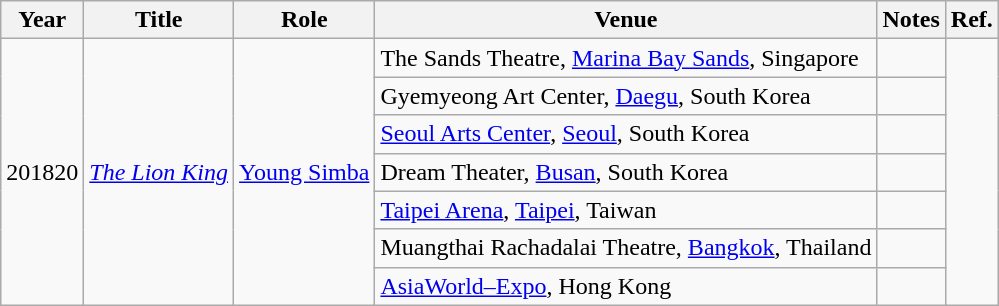<table class="wikitable">
<tr>
<th>Year</th>
<th>Title</th>
<th>Role</th>
<th>Venue</th>
<th>Notes</th>
<th>Ref.</th>
</tr>
<tr>
<td rowspan="7">201820</td>
<td rowspan=7><a href='#'><em>The Lion King</em></a></td>
<td rowspan=7><a href='#'>Young Simba</a></td>
<td>The Sands Theatre, <a href='#'>Marina Bay Sands</a>, Singapore</td>
<td></td>
<td rowspan=7></td>
</tr>
<tr>
<td>Gyemyeong Art Center, <a href='#'>Daegu</a>, South Korea</td>
<td></td>
</tr>
<tr>
<td><a href='#'>Seoul Arts Center</a>, <a href='#'>Seoul</a>, South Korea</td>
<td></td>
</tr>
<tr>
<td>Dream Theater, <a href='#'>Busan</a>, South Korea</td>
<td></td>
</tr>
<tr>
<td><a href='#'>Taipei Arena</a>, <a href='#'>Taipei</a>, Taiwan</td>
<td></td>
</tr>
<tr>
<td>Muangthai Rachadalai Theatre, <a href='#'>Bangkok</a>, Thailand</td>
<td></td>
</tr>
<tr>
<td><a href='#'>AsiaWorld–Expo</a>, Hong Kong</td>
<td></td>
</tr>
</table>
